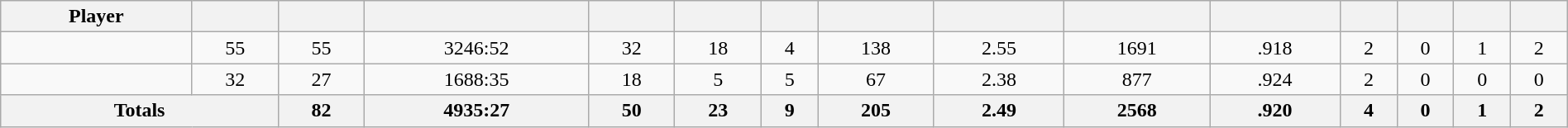<table class="wikitable sortable" style="width:100%; text-align:center;">
<tr>
<th>Player</th>
<th></th>
<th></th>
<th></th>
<th></th>
<th></th>
<th></th>
<th></th>
<th></th>
<th></th>
<th></th>
<th></th>
<th></th>
<th></th>
<th></th>
</tr>
<tr>
<td></td>
<td>55</td>
<td>55</td>
<td>3246:52</td>
<td>32</td>
<td>18</td>
<td>4</td>
<td>138</td>
<td>2.55</td>
<td>1691</td>
<td>.918</td>
<td>2</td>
<td>0</td>
<td>1</td>
<td>2</td>
</tr>
<tr>
<td></td>
<td>32</td>
<td>27</td>
<td>1688:35</td>
<td>18</td>
<td>5</td>
<td>5</td>
<td>67</td>
<td>2.38</td>
<td>877</td>
<td>.924</td>
<td>2</td>
<td>0</td>
<td>0</td>
<td>0</td>
</tr>
<tr>
<th colspan=2>Totals</th>
<th>82</th>
<th>4935:27</th>
<th>50</th>
<th>23</th>
<th>9</th>
<th>205</th>
<th>2.49</th>
<th>2568</th>
<th>.920</th>
<th>4</th>
<th>0</th>
<th>1</th>
<th>2</th>
</tr>
</table>
